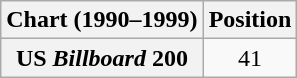<table class="wikitable plainrowheaders">
<tr>
<th scope="col">Chart (1990–1999)</th>
<th scope="col">Position</th>
</tr>
<tr>
<th scope="row">US <em>Billboard</em> 200</th>
<td style="text-align:center;">41</td>
</tr>
</table>
